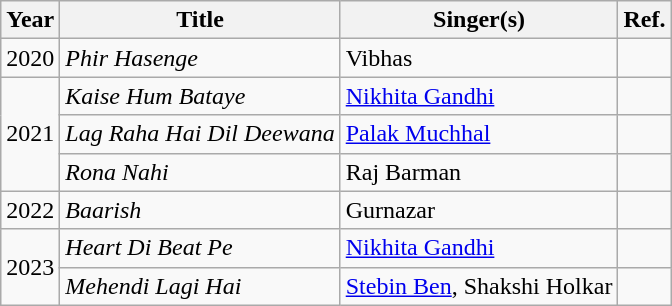<table class="wikitable sortable plainrowheaders">
<tr style="text-align:center;">
<th scope="col">Year</th>
<th scope="col">Title</th>
<th scope="col">Singer(s)</th>
<th scope="col" class = "unsortable">Ref.</th>
</tr>
<tr>
<td>2020</td>
<td><em>Phir Hasenge</em></td>
<td>Vibhas</td>
<td></td>
</tr>
<tr>
<td rowspan="3">2021</td>
<td><em>Kaise Hum Bataye</em></td>
<td><a href='#'>Nikhita Gandhi</a></td>
<td></td>
</tr>
<tr>
<td><em>Lag Raha Hai Dil Deewana</em></td>
<td><a href='#'>Palak Muchhal</a></td>
<td></td>
</tr>
<tr>
<td><em>Rona Nahi</em></td>
<td>Raj Barman</td>
<td></td>
</tr>
<tr>
<td>2022</td>
<td><em>Baarish</em></td>
<td>Gurnazar</td>
<td></td>
</tr>
<tr>
<td rowspan="2">2023</td>
<td><em>Heart Di Beat Pe</em></td>
<td><a href='#'>Nikhita Gandhi</a></td>
<td></td>
</tr>
<tr>
<td><em>Mehendi Lagi Hai</em></td>
<td><a href='#'>Stebin Ben</a>, Shakshi Holkar</td>
<td></td>
</tr>
</table>
